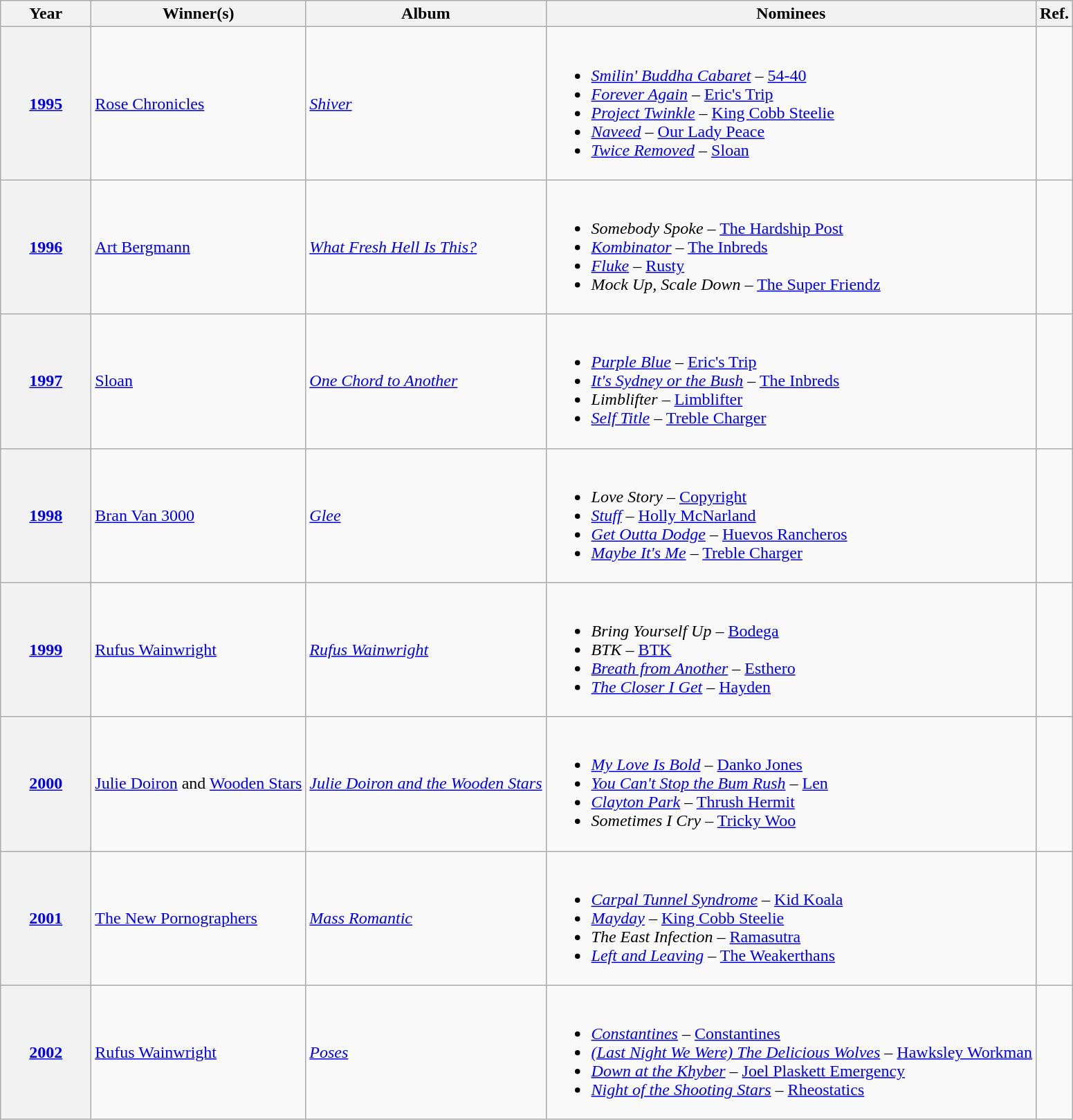<table class="wikitable sortable">
<tr>
<th scope="col" style="width:5em;">Year</th>
<th scope="col">Winner(s)</th>
<th scope="col">Album</th>
<th scope="col" class="unsortable">Nominees</th>
<th scope="col" class="unsortable">Ref.</th>
</tr>
<tr>
<th scope="row"><a href='#'>1995</a></th>
<td><a href='#'>Rose Chronicles</a></td>
<td><em><a href='#'>Shiver</a></em></td>
<td><br><ul><li><em><a href='#'>Smilin' Buddha Cabaret</a></em> – <a href='#'>54-40</a></li><li><em><a href='#'>Forever Again</a></em> – <a href='#'>Eric's Trip</a></li><li><em><a href='#'>Project Twinkle</a></em> – <a href='#'>King Cobb Steelie</a></li><li><em><a href='#'>Naveed</a></em> – <a href='#'>Our Lady Peace</a></li><li><em><a href='#'>Twice Removed</a></em> – <a href='#'>Sloan</a></li></ul></td>
<td align="center"></td>
</tr>
<tr>
<th scope="row"><a href='#'>1996</a></th>
<td><a href='#'>Art Bergmann</a></td>
<td><em><a href='#'>What Fresh Hell Is This?</a></em></td>
<td><br><ul><li><em>Somebody Spoke</em> – <a href='#'>The Hardship Post</a></li><li><em><a href='#'>Kombinator</a></em> – <a href='#'>The Inbreds</a></li><li><em><a href='#'>Fluke</a></em> – <a href='#'>Rusty</a></li><li><em>Mock Up, Scale Down</em> – <a href='#'>The Super Friendz</a></li></ul></td>
<td align="center"></td>
</tr>
<tr>
<th scope="row"><a href='#'>1997</a></th>
<td><a href='#'>Sloan</a></td>
<td><em><a href='#'>One Chord to Another</a></em></td>
<td><br><ul><li><em><a href='#'>Purple Blue</a></em> – <a href='#'>Eric's Trip</a></li><li><em><a href='#'>It's Sydney or the Bush</a></em> – <a href='#'>The Inbreds</a></li><li><em>Limblifter</em> – <a href='#'>Limblifter</a></li><li><em><a href='#'>Self Title</a></em> – <a href='#'>Treble Charger</a></li></ul></td>
<td align="center"></td>
</tr>
<tr>
<th scope="row"><a href='#'>1998</a></th>
<td><a href='#'>Bran Van 3000</a></td>
<td><em><a href='#'>Glee</a></em></td>
<td><br><ul><li><em>Love Story</em> – <a href='#'>Copyright</a></li><li><em><a href='#'>Stuff</a></em> – <a href='#'>Holly McNarland</a></li><li><em><a href='#'>Get Outta Dodge</a></em> – <a href='#'>Huevos Rancheros</a></li><li><em><a href='#'>Maybe It's Me</a></em> – <a href='#'>Treble Charger</a></li></ul></td>
<td align="center"></td>
</tr>
<tr>
<th scope="row"><a href='#'>1999</a></th>
<td><a href='#'>Rufus Wainwright</a></td>
<td><em><a href='#'>Rufus Wainwright</a></em></td>
<td><br><ul><li><em>Bring Yourself Up</em> – <a href='#'>Bodega</a></li><li><em>BTK</em> – <a href='#'>BTK</a></li><li><em><a href='#'>Breath from Another</a></em> – <a href='#'>Esthero</a></li><li><em><a href='#'>The Closer I Get</a></em> – <a href='#'>Hayden</a></li></ul></td>
<td align="center"></td>
</tr>
<tr>
<th scope="row"><a href='#'>2000</a></th>
<td><a href='#'>Julie Doiron</a> and <a href='#'>Wooden Stars</a></td>
<td><em><a href='#'>Julie Doiron and the Wooden Stars</a></em></td>
<td><br><ul><li><em><a href='#'>My Love Is Bold</a></em> – <a href='#'>Danko Jones</a></li><li><em><a href='#'>You Can't Stop the Bum Rush</a></em> – <a href='#'>Len</a></li><li><em><a href='#'>Clayton Park</a></em> – <a href='#'>Thrush Hermit</a></li><li><em>Sometimes I Cry</em> – <a href='#'>Tricky Woo</a></li></ul></td>
<td align="center"></td>
</tr>
<tr>
<th scope="row"><a href='#'>2001</a></th>
<td><a href='#'>The New Pornographers</a></td>
<td><em><a href='#'>Mass Romantic</a></em></td>
<td><br><ul><li><em><a href='#'>Carpal Tunnel Syndrome</a></em> – <a href='#'>Kid Koala</a></li><li><em><a href='#'>Mayday</a></em> – <a href='#'>King Cobb Steelie</a></li><li><em>The East Infection</em> – <a href='#'>Ramasutra</a></li><li><em><a href='#'>Left and Leaving</a></em> – <a href='#'>The Weakerthans</a></li></ul></td>
<td align="center"></td>
</tr>
<tr>
<th scope="row"><a href='#'>2002</a></th>
<td><a href='#'>Rufus Wainwright</a></td>
<td><em><a href='#'>Poses</a></em></td>
<td><br><ul><li><em><a href='#'>Constantines</a></em> – <a href='#'>Constantines</a></li><li><em><a href='#'>(Last Night We Were) The Delicious Wolves</a></em> – <a href='#'>Hawksley Workman</a></li><li><em><a href='#'>Down at the Khyber</a></em> – <a href='#'>Joel Plaskett Emergency</a></li><li><em><a href='#'>Night of the Shooting Stars</a></em> – <a href='#'>Rheostatics</a></li></ul></td>
<td align="center"></td>
</tr>
</table>
